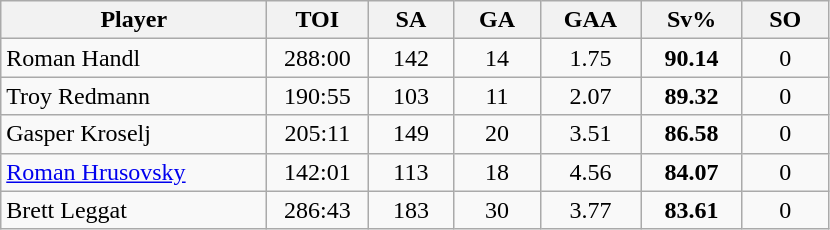<table class="wikitable sortable" style="text-align:center;">
<tr>
<th style="width:170px;">Player</th>
<th style="width:60px;">TOI</th>
<th style="width:50px;">SA</th>
<th style="width:50px;">GA</th>
<th style="width:60px;">GAA</th>
<th style="width:60px;">Sv%</th>
<th style="width:50px;">SO</th>
</tr>
<tr>
<td style="text-align:left;"> Roman Handl</td>
<td>288:00</td>
<td>142</td>
<td>14</td>
<td>1.75</td>
<td><strong>90.14</strong></td>
<td>0</td>
</tr>
<tr>
<td style="text-align:left;"> Troy Redmann</td>
<td>190:55</td>
<td>103</td>
<td>11</td>
<td>2.07</td>
<td><strong>89.32</strong></td>
<td>0</td>
</tr>
<tr>
<td style="text-align:left;"> Gasper Kroselj</td>
<td>205:11</td>
<td>149</td>
<td>20</td>
<td>3.51</td>
<td><strong>86.58</strong></td>
<td>0</td>
</tr>
<tr>
<td style="text-align:left;"> <a href='#'>Roman Hrusovsky</a></td>
<td>142:01</td>
<td>113</td>
<td>18</td>
<td>4.56</td>
<td><strong>84.07</strong></td>
<td>0</td>
</tr>
<tr>
<td style="text-align:left;"> Brett Leggat</td>
<td>286:43</td>
<td>183</td>
<td>30</td>
<td>3.77</td>
<td><strong>83.61</strong></td>
<td>0</td>
</tr>
</table>
